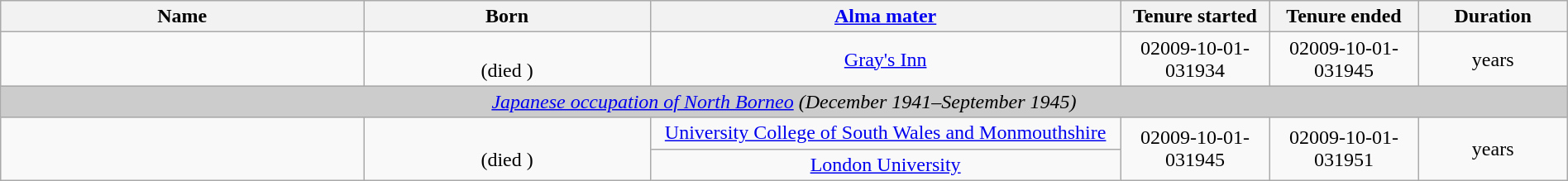<table class="wikitable sortable" style="text-align:center; margin:auto; width:100%;">
<tr>
<th width=230>Name</th>
<th width=180>Born</th>
<th width=300><a href='#'>Alma mater</a></th>
<th width=90>Tenure started</th>
<th width=90>Tenure ended</th>
<th width=90>Duration</th>
</tr>
<tr>
<td><br><strong></strong><br></td>
<td><br>(died )</td>
<td><a href='#'>Gray's Inn</a></td>
<td><span>02009-10-01-03</span>1934</td>
<td><span>02009-10-01-03</span>1945</td>
<td> years</td>
</tr>
<tr>
<td colspan="6" style="background-color:#cccccc"><em><a href='#'>Japanese occupation of North Borneo</a> (December 1941–September 1945)</em></td>
</tr>
<tr>
<td rowspan="2"><br><strong></strong></td>
<td rowspan="2"><br>(died )</td>
<td><a href='#'>University College of South Wales and Monmouthshire</a></td>
<td rowspan="2"><span>02009-10-01-03</span>1945</td>
<td rowspan="2"><span>02009-10-01-03</span>1951</td>
<td rowspan="2"> years</td>
</tr>
<tr>
<td><a href='#'>London University</a></td>
</tr>
</table>
